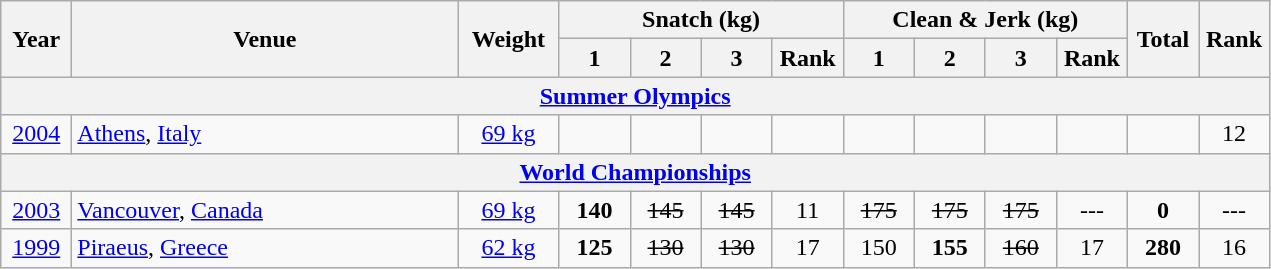<table class="wikitable" style="text-align:center;">
<tr>
<th rowspan=2 width=40>Year</th>
<th rowspan=2 width=250>Venue</th>
<th rowspan=2 width=60>Weight</th>
<th colspan=4>Snatch (kg)</th>
<th colspan=4>Clean & Jerk (kg)</th>
<th rowspan=2 width=40>Total</th>
<th rowspan=2 width=40>Rank</th>
</tr>
<tr>
<th width=40>1</th>
<th width=40>2</th>
<th width=40>3</th>
<th width=40>Rank</th>
<th width=40>1</th>
<th width=40>2</th>
<th width=40>3</th>
<th width=40>Rank</th>
</tr>
<tr>
<th colspan=13><a href='#'>Summer Olympics</a></th>
</tr>
<tr>
<td><a href='#'>2004</a></td>
<td align=left> <a href='#'>Athens</a>, <a href='#'>Italy</a></td>
<td><a href='#'>69 kg</a></td>
<td></td>
<td></td>
<td></td>
<td></td>
<td></td>
<td></td>
<td></td>
<td></td>
<td></td>
<td>12</td>
</tr>
<tr>
<th colspan=13><a href='#'>World Championships</a></th>
</tr>
<tr>
<td><a href='#'>2003</a></td>
<td align=left> <a href='#'>Vancouver</a>, <a href='#'>Canada</a></td>
<td><a href='#'>69 kg</a></td>
<td><strong>140</strong></td>
<td><s>145 </s></td>
<td><s>145 </s></td>
<td>11</td>
<td><s>175 </s></td>
<td><s>175 </s></td>
<td><s>175 </s></td>
<td>---</td>
<td><strong>0</strong></td>
<td>---</td>
</tr>
<tr>
<td><a href='#'>1999</a></td>
<td align=left> <a href='#'>Piraeus</a>, <a href='#'>Greece</a></td>
<td><a href='#'>62 kg</a></td>
<td><strong>125</strong></td>
<td><s>130 </s></td>
<td><s>130 </s></td>
<td>17</td>
<td>150</td>
<td><strong>155</strong></td>
<td><s>160 </s></td>
<td>17</td>
<td><strong>280</strong></td>
<td>16</td>
</tr>
</table>
